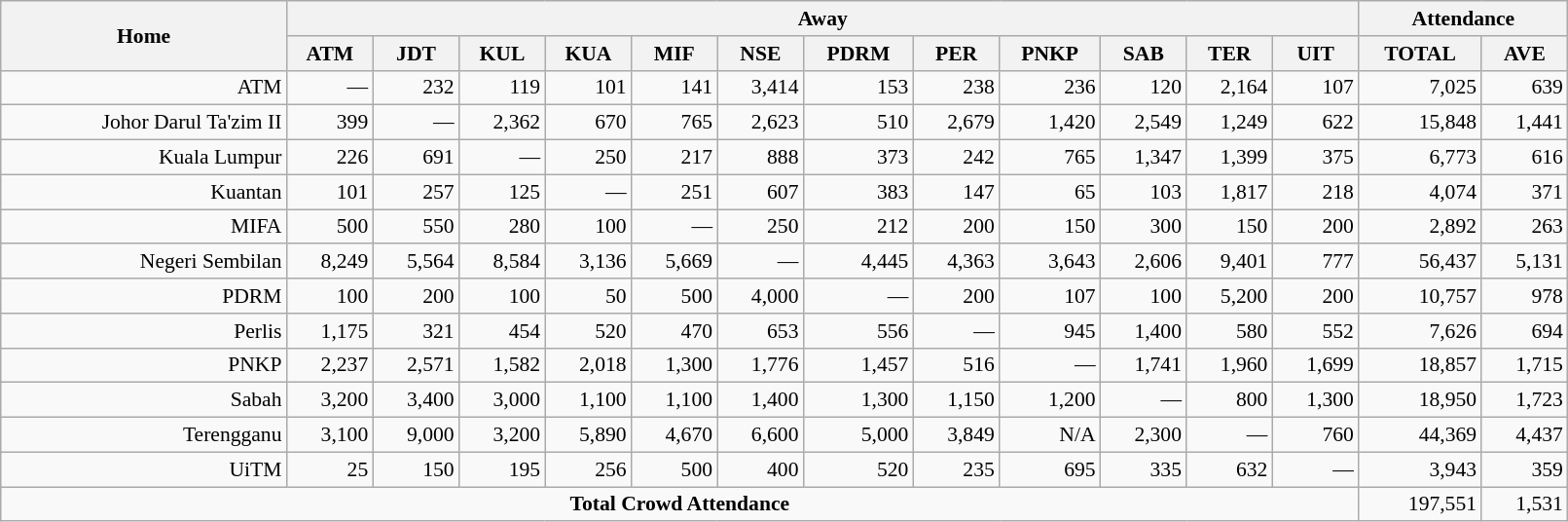<table class="wikitable" style="text-align:right; font-size:90%; width:85%;">
<tr>
<th rowspan="2">Home</th>
<th colspan="12">Away</th>
<th colspan="2">Attendance</th>
</tr>
<tr>
<th>ATM</th>
<th>JDT</th>
<th>KUL</th>
<th>KUA</th>
<th>MIF</th>
<th>NSE</th>
<th>PDRM</th>
<th>PER</th>
<th>PNKP</th>
<th>SAB</th>
<th>TER</th>
<th>UIT</th>
<th>TOTAL</th>
<th>AVE</th>
</tr>
<tr>
<td>ATM</td>
<td>—</td>
<td>232</td>
<td>119</td>
<td>101</td>
<td>141</td>
<td>3,414</td>
<td>153</td>
<td>238</td>
<td>236</td>
<td>120</td>
<td>2,164</td>
<td>107</td>
<td>7,025</td>
<td>639</td>
</tr>
<tr>
<td>Johor Darul Ta'zim II</td>
<td>399</td>
<td>—</td>
<td>2,362</td>
<td>670</td>
<td>765</td>
<td>2,623</td>
<td>510</td>
<td>2,679</td>
<td>1,420</td>
<td>2,549</td>
<td>1,249</td>
<td>622</td>
<td>15,848</td>
<td>1,441</td>
</tr>
<tr>
<td>Kuala Lumpur</td>
<td>226</td>
<td>691</td>
<td>—</td>
<td>250</td>
<td>217</td>
<td>888</td>
<td>373</td>
<td>242</td>
<td>765</td>
<td>1,347</td>
<td>1,399</td>
<td>375</td>
<td>6,773</td>
<td>616</td>
</tr>
<tr>
<td>Kuantan</td>
<td>101</td>
<td>257</td>
<td>125</td>
<td>—</td>
<td>251</td>
<td>607</td>
<td>383</td>
<td>147</td>
<td>65</td>
<td>103</td>
<td>1,817</td>
<td>218</td>
<td>4,074</td>
<td>371</td>
</tr>
<tr>
<td>MIFA</td>
<td>500</td>
<td>550</td>
<td>280</td>
<td>100</td>
<td>—</td>
<td>250</td>
<td>212</td>
<td>200</td>
<td>150</td>
<td>300</td>
<td>150</td>
<td>200</td>
<td>2,892</td>
<td>263</td>
</tr>
<tr>
<td>Negeri Sembilan</td>
<td>8,249</td>
<td>5,564</td>
<td>8,584</td>
<td>3,136</td>
<td>5,669</td>
<td>—</td>
<td>4,445</td>
<td>4,363</td>
<td>3,643</td>
<td>2,606</td>
<td>9,401</td>
<td>777</td>
<td>56,437</td>
<td>5,131</td>
</tr>
<tr>
<td>PDRM</td>
<td>100</td>
<td>200</td>
<td>100</td>
<td>50</td>
<td>500</td>
<td>4,000</td>
<td>—</td>
<td>200</td>
<td>107</td>
<td>100</td>
<td>5,200</td>
<td>200</td>
<td>10,757</td>
<td>978</td>
</tr>
<tr>
<td>Perlis</td>
<td>1,175</td>
<td>321</td>
<td>454</td>
<td>520</td>
<td>470</td>
<td>653</td>
<td>556</td>
<td>—</td>
<td>945</td>
<td>1,400</td>
<td>580</td>
<td>552</td>
<td>7,626</td>
<td>694</td>
</tr>
<tr>
<td>PNKP</td>
<td>2,237</td>
<td>2,571</td>
<td>1,582</td>
<td>2,018</td>
<td>1,300</td>
<td>1,776</td>
<td>1,457</td>
<td>516</td>
<td>—</td>
<td>1,741</td>
<td>1,960</td>
<td>1,699</td>
<td>18,857</td>
<td>1,715</td>
</tr>
<tr>
<td>Sabah</td>
<td>3,200</td>
<td>3,400</td>
<td>3,000</td>
<td>1,100</td>
<td>1,100</td>
<td>1,400</td>
<td>1,300</td>
<td>1,150</td>
<td>1,200</td>
<td>—</td>
<td>800</td>
<td>1,300</td>
<td>18,950</td>
<td>1,723</td>
</tr>
<tr>
<td>Terengganu</td>
<td>3,100</td>
<td>9,000</td>
<td>3,200</td>
<td>5,890</td>
<td>4,670</td>
<td>6,600</td>
<td>5,000</td>
<td>3,849</td>
<td>N/A</td>
<td>2,300</td>
<td>—</td>
<td>760</td>
<td>44,369</td>
<td>4,437</td>
</tr>
<tr>
<td>UiTM</td>
<td>25</td>
<td>150</td>
<td>195</td>
<td>256</td>
<td>500</td>
<td>400</td>
<td>520</td>
<td>235</td>
<td>695</td>
<td>335</td>
<td>632</td>
<td>—</td>
<td>3,943</td>
<td>359</td>
</tr>
<tr>
<td colspan="13" align=center><strong>Total Crowd Attendance</strong></td>
<td>197,551</td>
<td>1,531</td>
</tr>
</table>
